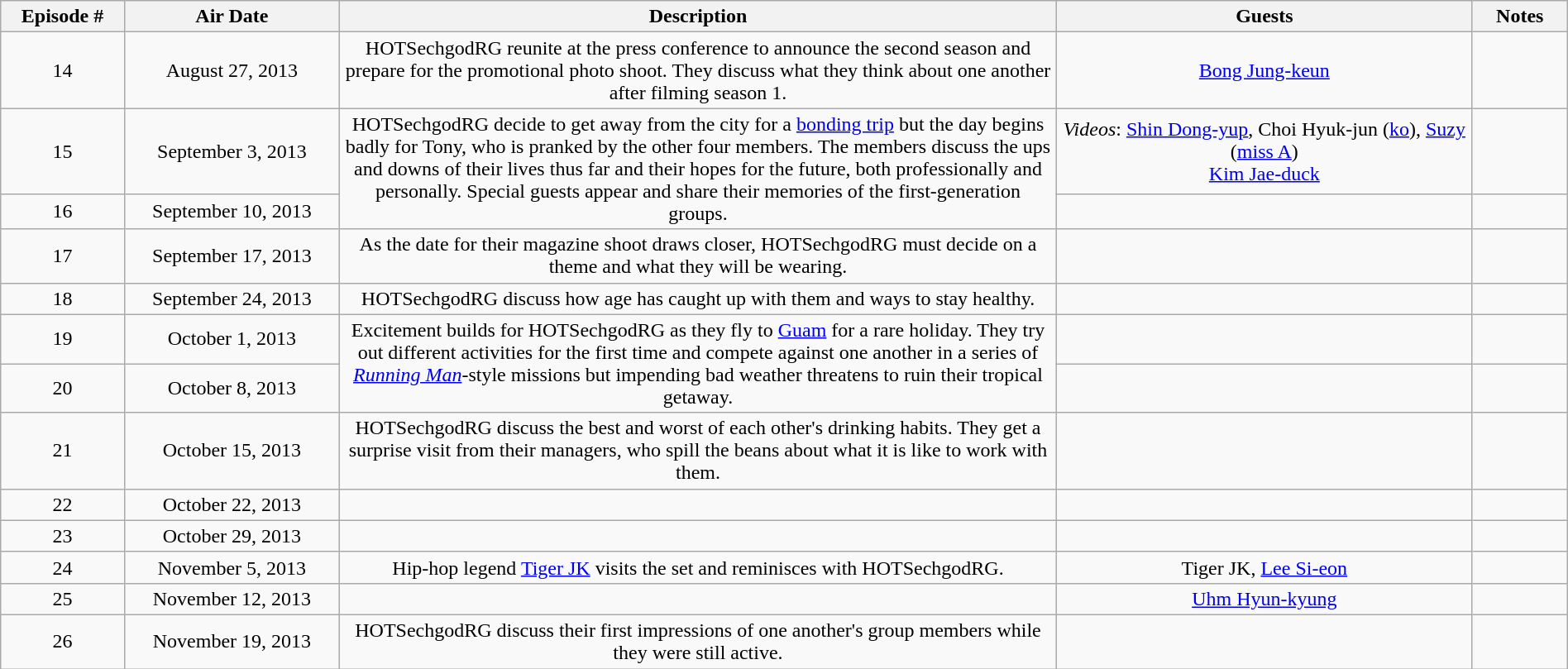<table class="wikitable" width=100% style="text-align:center" bgcolor="#CCCCCC">
<tr>
<th width="30">Episode #</th>
<th width="100">Air Date</th>
<th width="350">Description</th>
<th width="200">Guests</th>
<th width="40">Notes</th>
</tr>
<tr>
<td>14</td>
<td>August 27, 2013</td>
<td>HOTSechgodRG reunite at the press conference to announce the second season and prepare for the promotional photo shoot. They discuss what they think about one another after filming season 1.</td>
<td><a href='#'>Bong Jung-keun</a></td>
<td></td>
</tr>
<tr>
<td>15</td>
<td>September 3, 2013</td>
<td rowspan="2">HOTSechgodRG decide to get away from the city for a <a href='#'>bonding trip</a> but the day begins badly for Tony, who is pranked by the other four members. The members discuss the ups and downs of their lives thus far and their hopes for the future, both professionally and personally. Special guests appear and share their memories of the first-generation groups.</td>
<td><em>Videos</em>: <a href='#'>Shin Dong-yup</a>, Choi Hyuk-jun (<a href='#'>ko</a>), <a href='#'>Suzy</a> (<a href='#'>miss A</a>)<br><a href='#'>Kim Jae-duck</a></td>
<td></td>
</tr>
<tr>
<td>16</td>
<td>September 10, 2013</td>
<td></td>
<td></td>
</tr>
<tr>
<td>17</td>
<td>September 17, 2013</td>
<td>As the date for their magazine shoot draws closer, HOTSechgodRG must decide on a theme and what they will be wearing.</td>
<td></td>
<td></td>
</tr>
<tr>
<td>18</td>
<td>September 24, 2013</td>
<td>HOTSechgodRG discuss how age has caught up with them and ways to stay healthy.</td>
<td></td>
<td></td>
</tr>
<tr>
<td>19</td>
<td>October 1, 2013</td>
<td rowspan="2">Excitement builds for HOTSechgodRG as they fly to <a href='#'>Guam</a> for a rare holiday. They try out different activities for the first time and compete against one another in a series of <em><a href='#'>Running Man</a></em>-style missions but impending bad weather threatens to ruin their tropical getaway.</td>
<td></td>
<td></td>
</tr>
<tr>
<td>20</td>
<td>October 8, 2013</td>
<td></td>
<td></td>
</tr>
<tr>
<td>21</td>
<td>October 15, 2013</td>
<td>HOTSechgodRG discuss the best and worst of each other's drinking habits. They get a surprise visit from their managers, who spill the beans about what it is like to work with them.</td>
<td></td>
<td></td>
</tr>
<tr>
<td>22</td>
<td>October 22, 2013</td>
<td></td>
<td></td>
<td></td>
</tr>
<tr>
<td>23</td>
<td>October 29, 2013</td>
<td></td>
<td></td>
<td></td>
</tr>
<tr>
<td>24</td>
<td>November 5, 2013</td>
<td>Hip-hop legend <a href='#'>Tiger JK</a> visits the set and reminisces with HOTSechgodRG.</td>
<td>Tiger JK, <a href='#'>Lee Si-eon</a></td>
<td></td>
</tr>
<tr>
<td>25</td>
<td>November 12, 2013</td>
<td></td>
<td><a href='#'>Uhm Hyun-kyung</a></td>
<td></td>
</tr>
<tr>
<td>26</td>
<td>November 19, 2013</td>
<td>HOTSechgodRG discuss their first impressions of one another's group members while they were still active.</td>
<td></td>
<td></td>
</tr>
</table>
